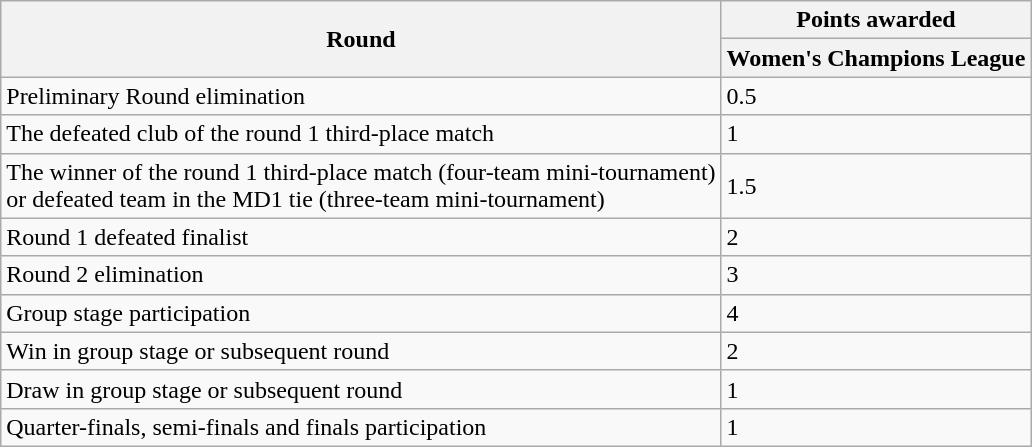<table class="wikitable">
<tr>
<th rowspan="2">Round</th>
<th>Points awarded</th>
</tr>
<tr>
<th>Women's Champions League</th>
</tr>
<tr>
<td>Preliminary Round elimination</td>
<td>0.5</td>
</tr>
<tr>
<td>The defeated club of the round 1 third-place match</td>
<td>1</td>
</tr>
<tr>
<td>The winner of the round 1 third-place match (four-team mini-tournament)<br>or defeated team in the MD1 tie (three-team mini-tournament)</td>
<td>1.5</td>
</tr>
<tr>
<td>Round 1 defeated finalist</td>
<td>2</td>
</tr>
<tr>
<td>Round 2 elimination</td>
<td>3</td>
</tr>
<tr>
<td>Group stage participation</td>
<td>4</td>
</tr>
<tr>
<td>Win in group stage or subsequent round</td>
<td>2</td>
</tr>
<tr>
<td>Draw in group stage or subsequent round</td>
<td>1</td>
</tr>
<tr>
<td>Quarter-finals, semi-finals and finals participation</td>
<td>1</td>
</tr>
</table>
